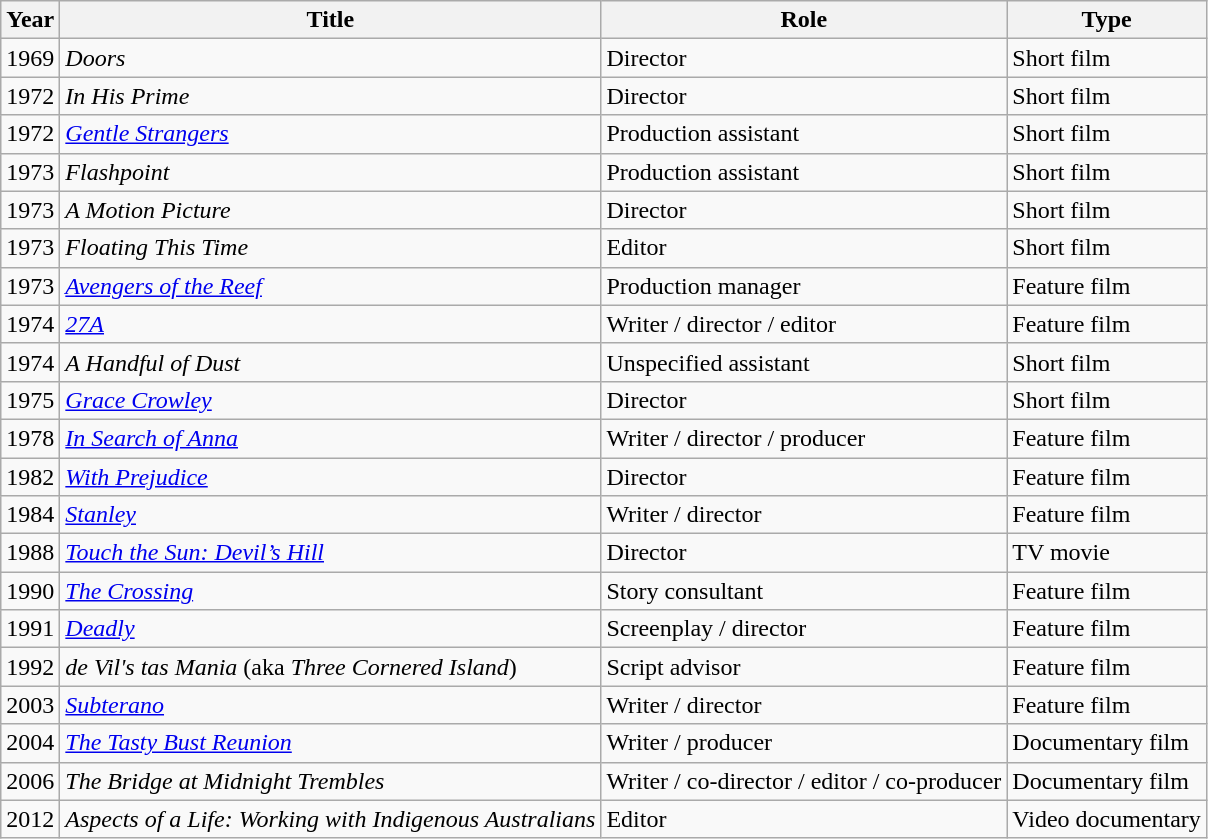<table class="wikitable">
<tr>
<th>Year</th>
<th>Title</th>
<th>Role</th>
<th>Type</th>
</tr>
<tr>
<td>1969</td>
<td><em>Doors</em></td>
<td>Director</td>
<td>Short film</td>
</tr>
<tr>
<td>1972</td>
<td><em>In His Prime</em></td>
<td>Director</td>
<td>Short film</td>
</tr>
<tr>
<td>1972</td>
<td><em><a href='#'>Gentle Strangers</a></em></td>
<td>Production assistant</td>
<td>Short film</td>
</tr>
<tr>
<td>1973</td>
<td><em>Flashpoint</em></td>
<td>Production assistant</td>
<td>Short film</td>
</tr>
<tr>
<td>1973</td>
<td><em>A Motion Picture</em></td>
<td>Director</td>
<td>Short film</td>
</tr>
<tr>
<td>1973</td>
<td><em>Floating This Time</em></td>
<td>Editor</td>
<td>Short film</td>
</tr>
<tr>
<td>1973</td>
<td><em><a href='#'>Avengers of the Reef</a></em></td>
<td>Production manager</td>
<td>Feature film</td>
</tr>
<tr>
<td>1974</td>
<td><em><a href='#'>27A</a></em></td>
<td>Writer / director / editor</td>
<td>Feature film</td>
</tr>
<tr>
<td>1974</td>
<td><em>A Handful of Dust</em></td>
<td>Unspecified assistant</td>
<td>Short film</td>
</tr>
<tr>
<td>1975</td>
<td><em><a href='#'>Grace Crowley</a></em></td>
<td>Director</td>
<td>Short film</td>
</tr>
<tr>
<td>1978</td>
<td><em><a href='#'>In Search of Anna</a></em></td>
<td>Writer / director / producer</td>
<td>Feature film</td>
</tr>
<tr>
<td>1982</td>
<td><em><a href='#'>With Prejudice</a></em></td>
<td>Director</td>
<td>Feature film</td>
</tr>
<tr>
<td>1984</td>
<td><em><a href='#'>Stanley</a></em></td>
<td>Writer / director</td>
<td>Feature film</td>
</tr>
<tr>
<td>1988</td>
<td><em><a href='#'>Touch the Sun: Devil’s Hill</a></em></td>
<td>Director</td>
<td>TV movie</td>
</tr>
<tr>
<td>1990</td>
<td><em><a href='#'>The Crossing</a></em></td>
<td>Story consultant</td>
<td>Feature film</td>
</tr>
<tr>
<td>1991</td>
<td><em><a href='#'>Deadly</a></em></td>
<td>Screenplay / director</td>
<td>Feature film</td>
</tr>
<tr>
<td>1992</td>
<td><em>de Vil's tas Mania</em> (aka <em>Three Cornered Island</em>)</td>
<td>Script advisor</td>
<td>Feature film</td>
</tr>
<tr>
<td>2003</td>
<td><em><a href='#'>Subterano</a></em></td>
<td>Writer / director</td>
<td>Feature film</td>
</tr>
<tr>
<td>2004</td>
<td><em><a href='#'>The Tasty Bust Reunion</a></em></td>
<td>Writer / producer</td>
<td>Documentary film</td>
</tr>
<tr>
<td>2006</td>
<td><em>The Bridge at Midnight Trembles</em></td>
<td>Writer / co-director / editor / co-producer</td>
<td>Documentary film</td>
</tr>
<tr>
<td>2012</td>
<td><em>Aspects of a Life: Working with Indigenous Australians</em></td>
<td>Editor</td>
<td>Video documentary</td>
</tr>
</table>
